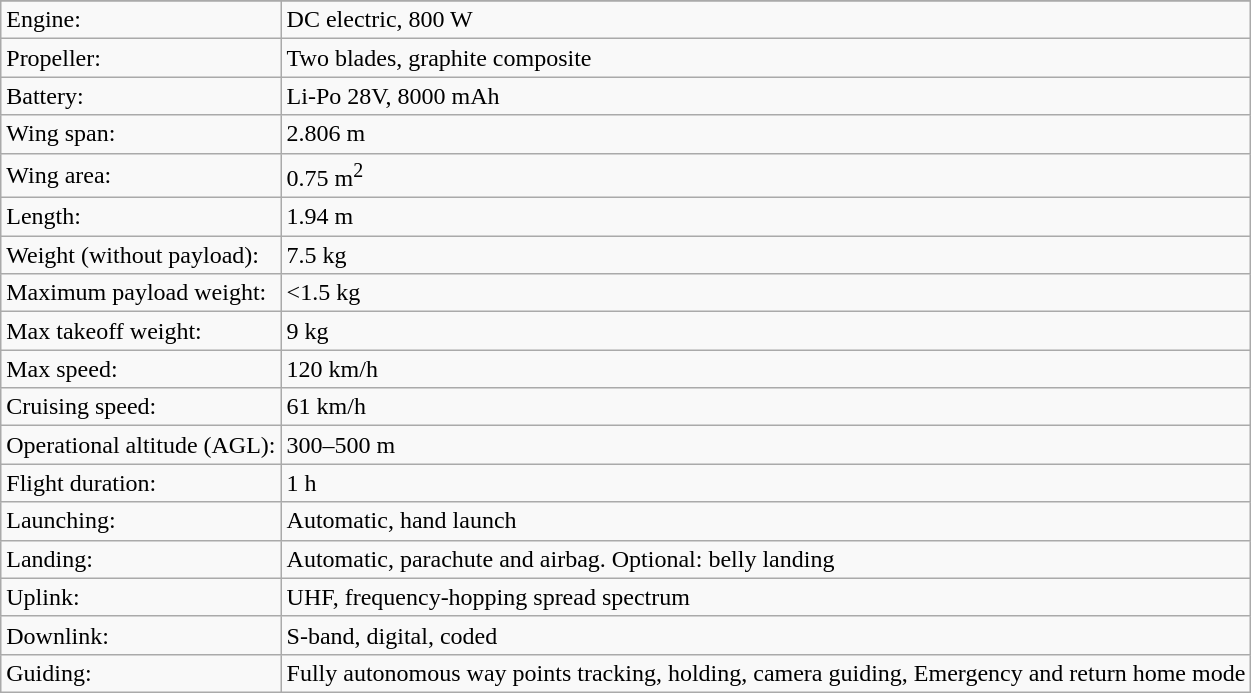<table class="wikitable">
<tr>
</tr>
<tr>
<td>Engine:</td>
<td>DC electric, 800 W</td>
</tr>
<tr>
<td>Propeller:</td>
<td>Two blades, graphite composite</td>
</tr>
<tr>
<td>Battery:</td>
<td>Li-Po 28V, 8000 mAh</td>
</tr>
<tr>
<td>Wing span:</td>
<td>2.806 m</td>
</tr>
<tr>
<td>Wing area:</td>
<td>0.75 m<sup>2</sup></td>
</tr>
<tr>
<td>Length:</td>
<td>1.94 m</td>
</tr>
<tr>
<td>Weight (without payload):</td>
<td>7.5 kg</td>
</tr>
<tr>
<td>Maximum payload weight:</td>
<td><1.5 kg</td>
</tr>
<tr>
<td>Max takeoff weight:</td>
<td>9 kg</td>
</tr>
<tr>
<td>Max speed:</td>
<td>120 km/h</td>
</tr>
<tr>
<td>Cruising speed:</td>
<td>61 km/h</td>
</tr>
<tr>
<td>Operational altitude (AGL):</td>
<td>300–500 m</td>
</tr>
<tr>
<td>Flight duration:</td>
<td>1 h</td>
</tr>
<tr>
<td>Launching:</td>
<td>Automatic, hand launch</td>
</tr>
<tr>
<td>Landing:</td>
<td>Automatic, parachute and airbag. Optional: belly landing</td>
</tr>
<tr>
<td>Uplink:</td>
<td>UHF, frequency-hopping spread spectrum</td>
</tr>
<tr>
<td>Downlink:</td>
<td>S-band, digital, coded</td>
</tr>
<tr>
<td>Guiding:</td>
<td>Fully autonomous way points tracking, holding, camera guiding, Emergency and return home mode</td>
</tr>
</table>
